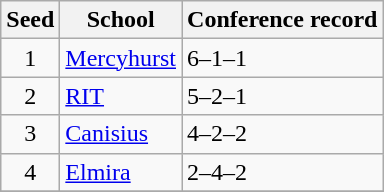<table class="wikitable">
<tr>
<th>Seed</th>
<th>School</th>
<th>Conference record</th>
</tr>
<tr>
<td align=center>1</td>
<td><a href='#'>Mercyhurst</a></td>
<td>6–1–1</td>
</tr>
<tr>
<td align=center>2</td>
<td><a href='#'>RIT</a></td>
<td>5–2–1</td>
</tr>
<tr>
<td align=center>3</td>
<td><a href='#'>Canisius</a></td>
<td>4–2–2</td>
</tr>
<tr>
<td align=center>4</td>
<td><a href='#'>Elmira</a></td>
<td>2–4–2</td>
</tr>
<tr>
</tr>
</table>
